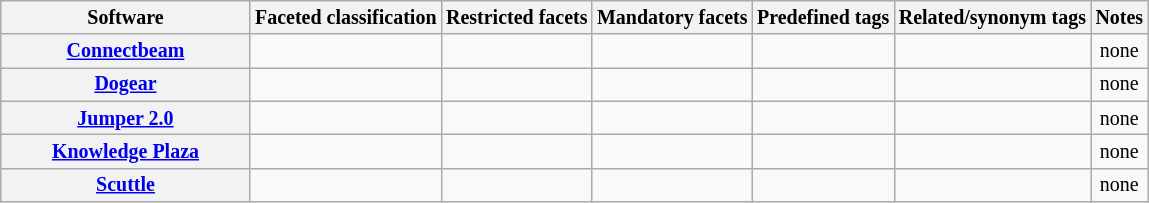<table class="wikitable sortable" style="font-size: smaller; text-align: center; width: auto;">
<tr>
<th style="width: 12em">Software</th>
<th>Faceted classification</th>
<th>Restricted facets</th>
<th>Mandatory facets</th>
<th>Predefined tags</th>
<th>Related/synonym tags</th>
<th>Notes</th>
</tr>
<tr>
<th><a href='#'>Connectbeam</a></th>
<td></td>
<td></td>
<td></td>
<td></td>
<td></td>
<td>none</td>
</tr>
<tr>
<th><a href='#'>Dogear</a></th>
<td></td>
<td></td>
<td></td>
<td></td>
<td></td>
<td>none</td>
</tr>
<tr>
<th><a href='#'>Jumper 2.0</a></th>
<td></td>
<td></td>
<td></td>
<td></td>
<td></td>
<td>none</td>
</tr>
<tr>
<th><a href='#'>Knowledge Plaza</a></th>
<td></td>
<td></td>
<td></td>
<td></td>
<td></td>
<td>none</td>
</tr>
<tr>
<th><a href='#'>Scuttle</a></th>
<td></td>
<td></td>
<td></td>
<td></td>
<td></td>
<td>none</td>
</tr>
</table>
